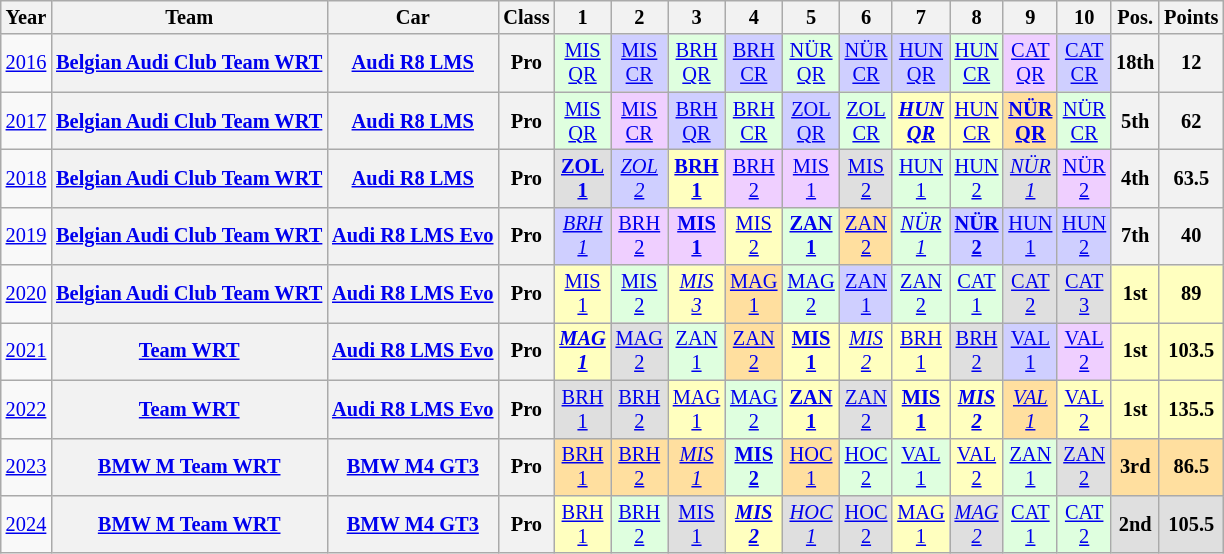<table class="wikitable" border="1" style="text-align:center; font-size:85%;">
<tr>
<th>Year</th>
<th>Team</th>
<th>Car</th>
<th>Class</th>
<th>1</th>
<th>2</th>
<th>3</th>
<th>4</th>
<th>5</th>
<th>6</th>
<th>7</th>
<th>8</th>
<th>9</th>
<th>10</th>
<th>Pos.</th>
<th>Points</th>
</tr>
<tr>
<td><a href='#'>2016</a></td>
<th nowrap><a href='#'>Belgian Audi Club Team WRT</a></th>
<th nowrap><a href='#'>Audi R8 LMS</a></th>
<th>Pro</th>
<td style="background:#DFFFDF;"><a href='#'>MIS<br>QR</a><br></td>
<td style="background:#CFCFFF;"><a href='#'>MIS<br>CR</a><br></td>
<td style="background:#DFFFDF;"><a href='#'>BRH<br>QR</a><br></td>
<td style="background:#CFCFFF;"><a href='#'>BRH<br>CR</a><br></td>
<td style="background:#DFFFDF;"><a href='#'>NÜR<br>QR</a><br></td>
<td style="background:#CFCFFF;"><a href='#'>NÜR<br>CR</a><br></td>
<td style="background:#CFCFFF;"><a href='#'>HUN<br>QR</a><br></td>
<td style="background:#DFFFDF;"><a href='#'>HUN<br>CR</a><br></td>
<td style="background:#EFCFFF;"><a href='#'>CAT<br>QR</a><br></td>
<td style="background:#CFCFFF;"><a href='#'>CAT<br>CR</a><br></td>
<th>18th</th>
<th>12</th>
</tr>
<tr>
<td><a href='#'>2017</a></td>
<th nowrap><a href='#'>Belgian Audi Club Team WRT</a></th>
<th nowrap><a href='#'>Audi R8 LMS</a></th>
<th>Pro</th>
<td style="background:#DFFFDF;"><a href='#'>MIS<br>QR</a><br></td>
<td style="background:#EFCFFF;"><a href='#'>MIS<br>CR</a><br></td>
<td style="background:#CFCFFF;"><a href='#'>BRH<br>QR</a><br></td>
<td style="background:#DFFFDF;"><a href='#'>BRH<br>CR</a><br></td>
<td style="background:#CFCFFF;"><a href='#'>ZOL<br>QR</a><br></td>
<td style="background:#DFFFDF;"><a href='#'>ZOL<br>CR</a><br></td>
<td style="background:#FFFFBF;"><strong><em><a href='#'>HUN<br>QR</a></em></strong><br></td>
<td style="background:#FFFFBF;"><a href='#'>HUN<br>CR</a><br></td>
<td style="background:#FFDF9F;"><strong><a href='#'>NÜR<br>QR</a></strong><br></td>
<td style="background:#DFFFDF;"><a href='#'>NÜR<br>CR</a><br></td>
<th>5th</th>
<th>62</th>
</tr>
<tr>
<td><a href='#'>2018</a></td>
<th nowrap><a href='#'>Belgian Audi Club Team WRT</a></th>
<th nowrap><a href='#'>Audi R8 LMS</a></th>
<th>Pro</th>
<td style="background:#DFDFDF;"><strong><a href='#'>ZOL<br>1</a></strong><br></td>
<td style="background:#CFCFFF;"><em><a href='#'>ZOL<br>2</a></em><br></td>
<td style="background:#FFFFBF;"><strong><a href='#'>BRH<br>1</a></strong><br></td>
<td style="background:#EFCFFF;"><a href='#'>BRH<br>2</a><br></td>
<td style="background:#EFCFFF;"><a href='#'>MIS<br>1</a><br></td>
<td style="background:#DFDFDF;"><a href='#'>MIS<br>2</a><br></td>
<td style="background:#DFFFDF;"><a href='#'>HUN<br>1</a><br></td>
<td style="background:#DFFFDF;"><a href='#'>HUN<br>2</a><br></td>
<td style="background:#DFDFDF;"><em><a href='#'>NÜR<br>1</a></em><br></td>
<td style="background:#EFCFFF;"><a href='#'>NÜR<br>2</a><br></td>
<th>4th</th>
<th>63.5</th>
</tr>
<tr>
<td><a href='#'>2019</a></td>
<th nowrap><a href='#'>Belgian Audi Club Team WRT</a></th>
<th nowrap><a href='#'>Audi R8 LMS Evo</a></th>
<th>Pro</th>
<td style="background:#CFCFFF;"><em><a href='#'>BRH<br>1</a></em><br></td>
<td style="background:#EFCFFF;"><a href='#'>BRH<br>2</a><br></td>
<td style="background:#EFCFFF;"><strong><a href='#'>MIS<br>1</a></strong><br></td>
<td style="background:#FFFFBF;"><a href='#'>MIS<br>2</a><br></td>
<td style="background:#DFFFDF;"><strong><a href='#'>ZAN<br>1</a></strong><br></td>
<td style="background:#FFDF9F;"><a href='#'>ZAN<br>2</a><br></td>
<td style="background:#DFFFDF;"><em><a href='#'>NÜR<br>1</a></em><br></td>
<td style="background:#CFCFFF;"><strong><a href='#'>NÜR<br>2</a></strong><br></td>
<td style="background:#CFCFFF;"><a href='#'>HUN<br>1</a><br></td>
<td style="background:#CFCFFF;"><a href='#'>HUN<br>2</a><br></td>
<th>7th</th>
<th>40</th>
</tr>
<tr>
<td><a href='#'>2020</a></td>
<th nowrap><a href='#'>Belgian Audi Club Team WRT</a></th>
<th nowrap><a href='#'>Audi R8 LMS Evo</a></th>
<th>Pro</th>
<td style="background:#FFFFBF;"><a href='#'>MIS<br>1</a><br></td>
<td style="background:#DFFFDF;"><a href='#'>MIS<br>2</a><br></td>
<td style="background:#FFFFBF;"><em><a href='#'>MIS<br>3</a></em><br></td>
<td style="background:#FFDF9F;"><a href='#'>MAG<br>1</a><br></td>
<td style="background:#DFFFDF;"><a href='#'>MAG<br>2</a><br></td>
<td style="background:#CFCFFF;"><a href='#'>ZAN<br>1</a><br></td>
<td style="background:#DFFFDF;"><a href='#'>ZAN<br>2</a><br></td>
<td style="background:#DFFFDF;"><a href='#'>CAT<br>1</a><br></td>
<td style="background:#DFDFDF;"><a href='#'>CAT<br>2</a><br></td>
<td style="background:#DFDFDF;"><a href='#'>CAT<br>3</a><br></td>
<th style="background:#FFFFBF;">1st</th>
<th style="background:#FFFFBF;">89</th>
</tr>
<tr>
<td><a href='#'>2021</a></td>
<th nowrap><a href='#'>Team WRT</a></th>
<th nowrap><a href='#'>Audi R8 LMS Evo</a></th>
<th>Pro</th>
<td style="background:#ffffbf;"><strong><em><a href='#'>MAG<br>1</a></em></strong><br></td>
<td style="background:#dfdfdf;"><a href='#'>MAG<br>2</a><br></td>
<td style="background:#dfffdf;"><a href='#'>ZAN<br>1</a><br></td>
<td style="background:#ffdf9f;"><a href='#'>ZAN<br>2</a><br></td>
<td style="background:#ffffbf;"><strong><a href='#'>MIS<br>1</a></strong><br></td>
<td style="background:#ffffbf;"><em><a href='#'>MIS<br>2</a></em><br></td>
<td style="background:#ffffbf;"><a href='#'>BRH<br>1</a><br></td>
<td style="background:#dfdfdf;"><a href='#'>BRH<br>2</a><br></td>
<td style="background:#CFCFFF;"><a href='#'>VAL<br>1</a><br></td>
<td style="background:#EFCFFF;"><a href='#'>VAL<br>2</a><br></td>
<th style="background:#ffffbf;">1st</th>
<th style="background:#ffffbf;">103.5</th>
</tr>
<tr>
<td><a href='#'>2022</a></td>
<th nowrap><a href='#'>Team WRT</a></th>
<th nowrap><a href='#'>Audi R8 LMS Evo</a></th>
<th>Pro</th>
<td style="background:#dfdfdf;"><a href='#'>BRH<br>1</a><br></td>
<td style="background:#dfdfdf;"><a href='#'>BRH<br>2</a><br></td>
<td style="background:#ffffbf;"><a href='#'>MAG<br>1</a><br></td>
<td style="background:#dfffdf;"><a href='#'>MAG<br>2</a><br></td>
<td style="background:#ffffbf;"><strong><a href='#'>ZAN<br>1</a></strong><br></td>
<td style="background:#dfdfdf;"><a href='#'>ZAN<br>2</a><br></td>
<td style="background:#ffffbf;"><strong><a href='#'>MIS<br>1</a></strong><br></td>
<td style="background:#ffffbf;"><strong><em><a href='#'>MIS<br>2</a></em></strong><br></td>
<td style="background:#ffdf9f;"><em><a href='#'>VAL<br>1</a></em><br></td>
<td style="background:#ffffbf;"><a href='#'>VAL<br>2</a><br></td>
<th style="background:#ffffbf;">1st</th>
<th style="background:#ffffbf;">135.5</th>
</tr>
<tr>
<td><a href='#'>2023</a></td>
<th nowrap><a href='#'>BMW M Team WRT</a></th>
<th nowrap><a href='#'>BMW M4 GT3</a></th>
<th>Pro</th>
<td style="background:#FFDF9F;"><a href='#'>BRH<br>1</a><br></td>
<td style="background:#FFDF9F;"><a href='#'>BRH<br>2</a><br></td>
<td style="background:#FFDF9F;"><em><a href='#'>MIS<br>1</a></em><br></td>
<td style="background:#DFFFDF;"><strong><a href='#'>MIS<br>2</a></strong><br></td>
<td style="background:#FFDF9F;"><a href='#'>HOC<br>1</a><br></td>
<td style="background:#DFFFDF;"><a href='#'>HOC<br>2</a><br></td>
<td style="background:#DFFFDF;"><a href='#'>VAL<br>1</a><br></td>
<td style="background:#FFFFBF;"><a href='#'>VAL<br>2</a><br></td>
<td style="background:#DFFFDF;"><a href='#'>ZAN<br>1</a><br></td>
<td style="background:#DFDFDF;"><a href='#'>ZAN<br>2</a><br></td>
<th style="background:#FFDF9F;">3rd</th>
<th style="background:#FFDF9F;">86.5</th>
</tr>
<tr>
<td><a href='#'>2024</a></td>
<th nowrap><a href='#'>BMW M Team WRT</a></th>
<th nowrap><a href='#'>BMW M4 GT3</a></th>
<th>Pro</th>
<td style="background:#FFFFBF;"><a href='#'>BRH<br>1</a><br></td>
<td style="background:#DFFFDF;"><a href='#'>BRH<br>2</a><br></td>
<td style="background:#DFDFDF;"><a href='#'>MIS<br>1</a><br></td>
<td style="background:#FFFFBF;"><strong><em><a href='#'>MIS<br>2</a></em></strong><br></td>
<td style="background:#DFDFDF;"><em><a href='#'>HOC<br>1</a></em><br></td>
<td style="background:#DFDFDF;"><a href='#'>HOC<br>2</a><br></td>
<td style="background:#FFFFBF;"><a href='#'>MAG<br>1</a><br></td>
<td style="background:#DFDFDF;"><em><a href='#'>MAG<br>2</a></em><br></td>
<td style="background:#DFFFDF;"><a href='#'>CAT<br>1</a><br></td>
<td style="background:#DFFFDF;"><a href='#'>CAT<br>2</a><br></td>
<th style="background:#DFDFDF;">2nd</th>
<th style="background:#DFDFDF;">105.5</th>
</tr>
</table>
